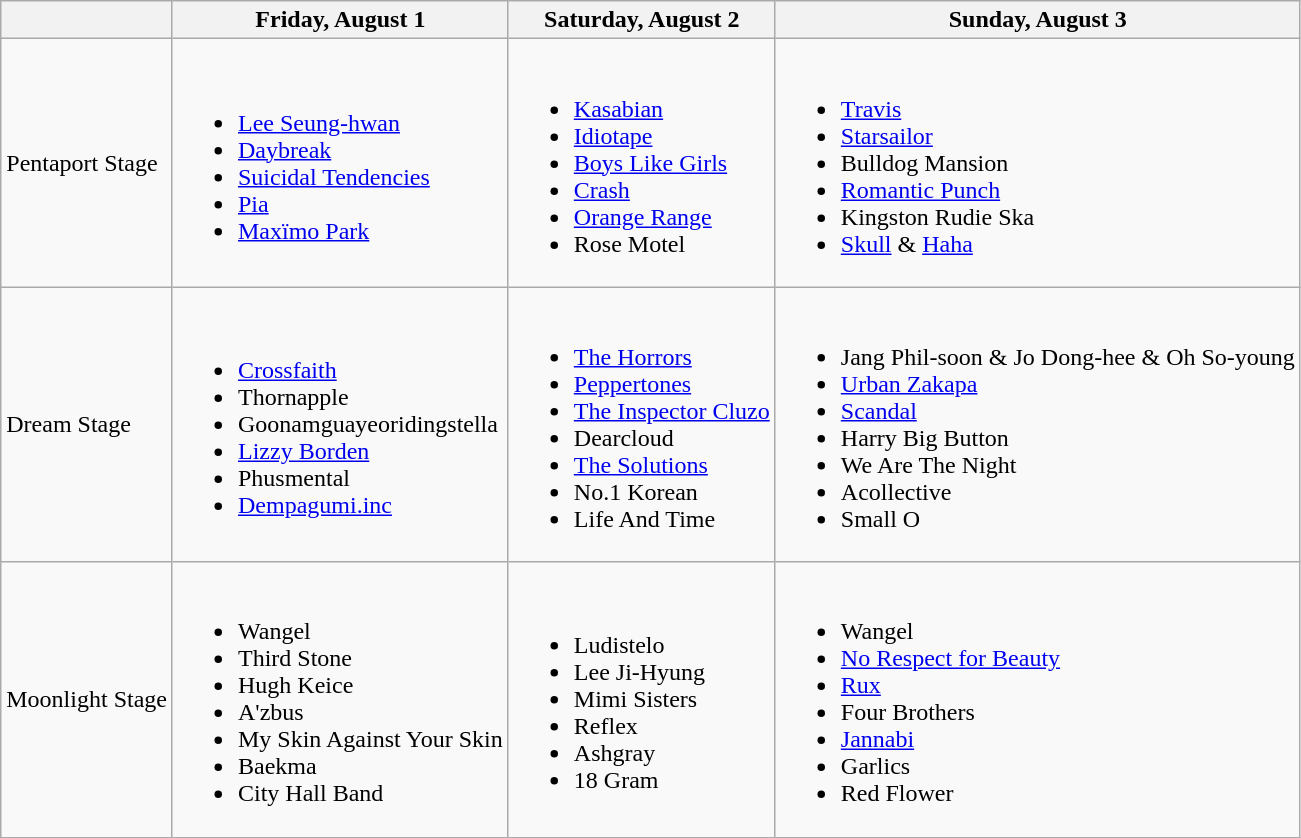<table class="wikitable">
<tr>
<th></th>
<th>Friday, August 1</th>
<th>Saturday, August 2</th>
<th>Sunday, August 3</th>
</tr>
<tr>
<td>Pentaport Stage</td>
<td><br><ul><li><a href='#'>Lee Seung-hwan</a></li><li><a href='#'>Daybreak</a></li><li><a href='#'>Suicidal Tendencies</a></li><li><a href='#'>Pia</a></li><li><a href='#'>Maxïmo Park</a></li></ul></td>
<td><br><ul><li><a href='#'>Kasabian</a></li><li><a href='#'>Idiotape</a></li><li><a href='#'>Boys Like Girls</a></li><li><a href='#'>Crash</a></li><li><a href='#'>Orange Range</a></li><li>Rose Motel</li></ul></td>
<td><br><ul><li><a href='#'>Travis</a></li><li><a href='#'>Starsailor</a></li><li>Bulldog Mansion</li><li><a href='#'>Romantic Punch</a></li><li>Kingston Rudie Ska</li><li><a href='#'>Skull</a> & <a href='#'>Haha</a></li></ul></td>
</tr>
<tr>
<td>Dream Stage</td>
<td><br><ul><li><a href='#'>Crossfaith</a></li><li>Thornapple</li><li>Goonamguayeoridingstella</li><li><a href='#'>Lizzy Borden</a></li><li>Phusmental</li><li><a href='#'>Dempagumi.inc</a></li></ul></td>
<td><br><ul><li><a href='#'>The Horrors</a></li><li><a href='#'>Peppertones</a></li><li><a href='#'>The Inspector Cluzo</a></li><li>Dearcloud</li><li><a href='#'>The Solutions</a></li><li>No.1 Korean</li><li>Life And Time</li></ul></td>
<td><br><ul><li>Jang Phil-soon & Jo Dong-hee & Oh So-young</li><li><a href='#'>Urban Zakapa</a></li><li><a href='#'>Scandal</a></li><li>Harry Big Button</li><li>We Are The Night</li><li>Acollective</li><li>Small O</li></ul></td>
</tr>
<tr>
<td>Moonlight Stage</td>
<td><br><ul><li>Wangel</li><li>Third Stone</li><li>Hugh Keice</li><li>A'zbus</li><li>My Skin Against Your Skin</li><li>Baekma</li><li>City Hall Band</li></ul></td>
<td><br><ul><li>Ludistelo</li><li>Lee Ji-Hyung</li><li>Mimi Sisters</li><li>Reflex</li><li>Ashgray</li><li>18 Gram</li></ul></td>
<td><br><ul><li>Wangel</li><li><a href='#'>No Respect for Beauty</a></li><li><a href='#'>Rux</a></li><li>Four Brothers</li><li><a href='#'>Jannabi</a></li><li>Garlics</li><li>Red Flower</li></ul></td>
</tr>
</table>
